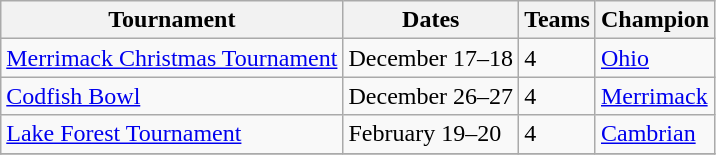<table class="wikitable">
<tr>
<th>Tournament</th>
<th>Dates</th>
<th>Teams</th>
<th>Champion</th>
</tr>
<tr>
<td><a href='#'>Merrimack Christmas Tournament</a></td>
<td>December 17–18</td>
<td>4</td>
<td><a href='#'>Ohio</a></td>
</tr>
<tr>
<td><a href='#'>Codfish Bowl</a></td>
<td>December 26–27</td>
<td>4</td>
<td><a href='#'>Merrimack</a></td>
</tr>
<tr>
<td><a href='#'>Lake Forest Tournament</a></td>
<td>February 19–20</td>
<td>4</td>
<td><a href='#'>Cambrian</a></td>
</tr>
<tr>
</tr>
</table>
